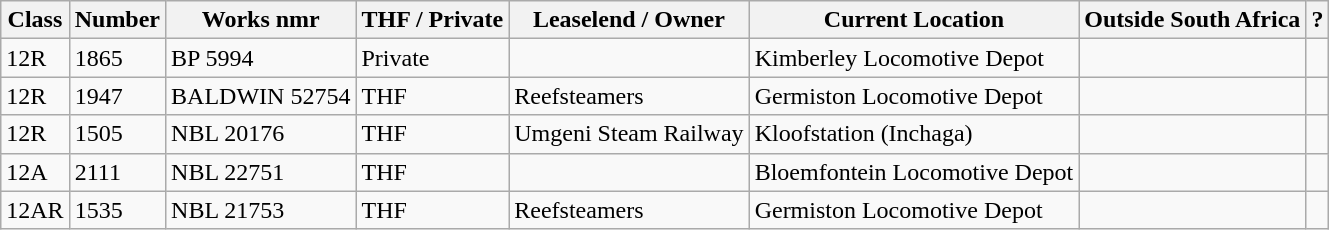<table class="wikitable">
<tr>
<th>Class</th>
<th>Number</th>
<th>Works nmr</th>
<th>THF / Private</th>
<th>Leaselend / Owner</th>
<th>Current Location</th>
<th>Outside South Africa</th>
<th>?</th>
</tr>
<tr>
<td>12R</td>
<td>1865</td>
<td>BP 5994</td>
<td>Private</td>
<td></td>
<td>Kimberley Locomotive Depot</td>
<td></td>
<td></td>
</tr>
<tr>
<td>12R</td>
<td>1947</td>
<td>BALDWIN 52754</td>
<td>THF</td>
<td>Reefsteamers</td>
<td>Germiston Locomotive Depot</td>
<td></td>
<td></td>
</tr>
<tr>
<td>12R</td>
<td>1505</td>
<td>NBL 20176</td>
<td>THF</td>
<td>Umgeni Steam Railway</td>
<td>Kloofstation (Inchaga)</td>
<td></td>
<td></td>
</tr>
<tr>
<td>12A</td>
<td>2111</td>
<td>NBL 22751</td>
<td>THF</td>
<td></td>
<td>Bloemfontein Locomotive Depot</td>
<td></td>
<td></td>
</tr>
<tr>
<td>12AR</td>
<td>1535</td>
<td>NBL 21753</td>
<td>THF</td>
<td>Reefsteamers</td>
<td>Germiston Locomotive Depot</td>
<td></td>
<td></td>
</tr>
</table>
